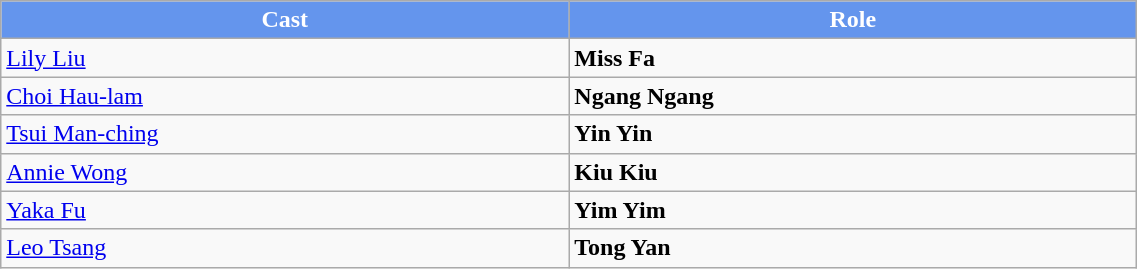<table class="wikitable" width="60%">
<tr style="background:cornflowerblue; color:white" align=center>
<td style="width:10%"><strong>Cast</strong></td>
<td style="width:10%"><strong>Role</strong></td>
</tr>
<tr>
<td><a href='#'>Lily Liu</a></td>
<td><strong>Miss Fa</strong></td>
</tr>
<tr>
<td><a href='#'>Choi Hau-lam</a></td>
<td><strong>Ngang Ngang</strong></td>
</tr>
<tr>
<td><a href='#'>Tsui Man-ching</a></td>
<td><strong>Yin Yin</strong></td>
</tr>
<tr>
<td><a href='#'>Annie Wong</a></td>
<td><strong>Kiu Kiu</strong></td>
</tr>
<tr>
<td><a href='#'>Yaka Fu</a></td>
<td><strong>Yim Yim</strong></td>
</tr>
<tr>
<td><a href='#'>Leo Tsang</a></td>
<td><strong>Tong Yan</strong></td>
</tr>
</table>
